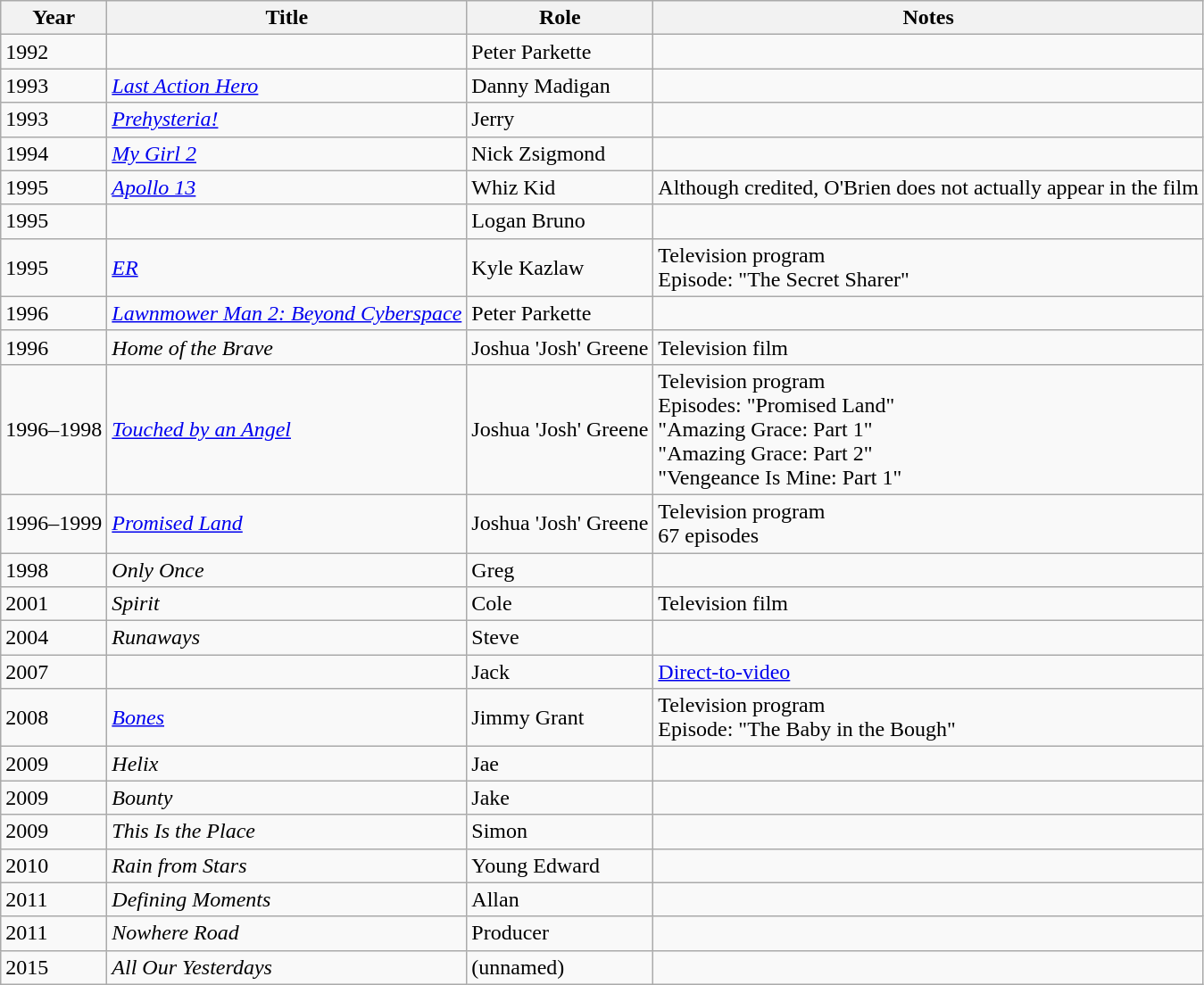<table class = "wikitable sortable">
<tr>
<th>Year</th>
<th>Title</th>
<th>Role</th>
<th class = "unsortable">Notes</th>
</tr>
<tr>
<td>1992</td>
<td><em></em></td>
<td>Peter Parkette</td>
<td></td>
</tr>
<tr>
<td>1993</td>
<td><em><a href='#'>Last Action Hero</a></em></td>
<td>Danny Madigan</td>
<td></td>
</tr>
<tr>
<td>1993</td>
<td><em><a href='#'>Prehysteria!</a></em></td>
<td>Jerry</td>
<td></td>
</tr>
<tr>
<td>1994</td>
<td><em><a href='#'>My Girl 2</a></em></td>
<td>Nick Zsigmond</td>
<td></td>
</tr>
<tr Billy Madison>
<td>1995</td>
<td><em><a href='#'>Apollo 13</a></em></td>
<td>Whiz Kid</td>
<td>Although credited, O'Brien does not actually appear in the film</td>
</tr>
<tr>
<td>1995</td>
<td><em></em></td>
<td>Logan Bruno</td>
<td></td>
</tr>
<tr>
<td>1995</td>
<td><em><a href='#'>ER</a></em></td>
<td>Kyle Kazlaw</td>
<td>Television program<br>Episode: "The Secret Sharer"</td>
</tr>
<tr>
<td>1996</td>
<td><em><a href='#'>Lawnmower Man 2: Beyond Cyberspace</a></em></td>
<td>Peter Parkette</td>
<td></td>
</tr>
<tr>
<td>1996</td>
<td><em>Home of the Brave</em></td>
<td>Joshua 'Josh' Greene</td>
<td>Television film</td>
</tr>
<tr>
<td>1996–1998</td>
<td><em><a href='#'>Touched by an Angel</a></em></td>
<td>Joshua 'Josh' Greene</td>
<td>Television program<br>Episodes: "Promised Land"<br>"Amazing Grace: Part 1"<br>"Amazing Grace: Part 2"<br>"Vengeance Is Mine: Part 1"</td>
</tr>
<tr>
<td>1996–1999</td>
<td><em><a href='#'>Promised Land</a></em></td>
<td>Joshua 'Josh' Greene</td>
<td>Television program<br>67 episodes</td>
</tr>
<tr>
<td>1998</td>
<td><em>Only Once</em></td>
<td>Greg</td>
<td></td>
</tr>
<tr>
<td>2001</td>
<td><em>Spirit</em></td>
<td>Cole</td>
<td>Television film</td>
</tr>
<tr>
<td>2004</td>
<td><em>Runaways</em></td>
<td>Steve</td>
<td></td>
</tr>
<tr>
<td>2007</td>
<td><em></em></td>
<td>Jack</td>
<td><a href='#'>Direct-to-video</a></td>
</tr>
<tr>
<td>2008</td>
<td><em><a href='#'>Bones</a></em></td>
<td>Jimmy Grant</td>
<td>Television program<br>Episode: "The Baby in the Bough"</td>
</tr>
<tr>
<td>2009</td>
<td><em>Helix</em></td>
<td>Jae</td>
<td></td>
</tr>
<tr>
<td>2009</td>
<td><em>Bounty</em></td>
<td>Jake</td>
<td></td>
</tr>
<tr>
<td>2009</td>
<td><em>This Is the Place</em></td>
<td>Simon</td>
<td></td>
</tr>
<tr>
<td>2010</td>
<td><em>Rain from Stars</em></td>
<td>Young Edward</td>
<td></td>
</tr>
<tr>
<td>2011</td>
<td><em>Defining Moments</em></td>
<td>Allan</td>
<td></td>
</tr>
<tr>
<td>2011</td>
<td><em>Nowhere Road</em></td>
<td>Producer</td>
<td></td>
</tr>
<tr>
<td>2015</td>
<td><em>All Our Yesterdays</em></td>
<td>(unnamed)</td>
<td></td>
</tr>
</table>
